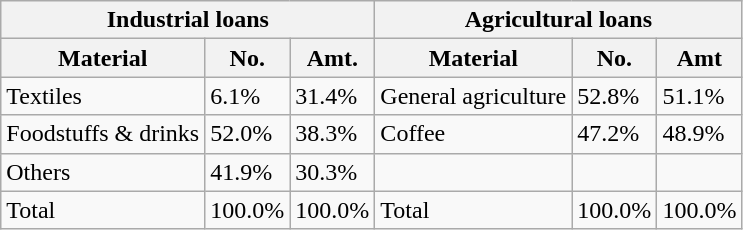<table class="wikitable">
<tr>
<th colspan="3">Industrial loans</th>
<th colspan="3">Agricultural loans</th>
</tr>
<tr>
<th>Material</th>
<th>No.</th>
<th>Amt.</th>
<th>Material</th>
<th>No.</th>
<th>Amt</th>
</tr>
<tr>
<td>Textiles</td>
<td>6.1%</td>
<td>31.4%</td>
<td>General agriculture</td>
<td>52.8%</td>
<td>51.1%</td>
</tr>
<tr>
<td>Foodstuffs & drinks</td>
<td>52.0%</td>
<td>38.3%</td>
<td>Coffee</td>
<td>47.2%</td>
<td>48.9%</td>
</tr>
<tr>
<td>Others</td>
<td>41.9%</td>
<td>30.3%</td>
<td></td>
<td></td>
<td></td>
</tr>
<tr>
<td>Total</td>
<td>100.0%</td>
<td>100.0%</td>
<td>Total</td>
<td>100.0%</td>
<td>100.0%</td>
</tr>
</table>
